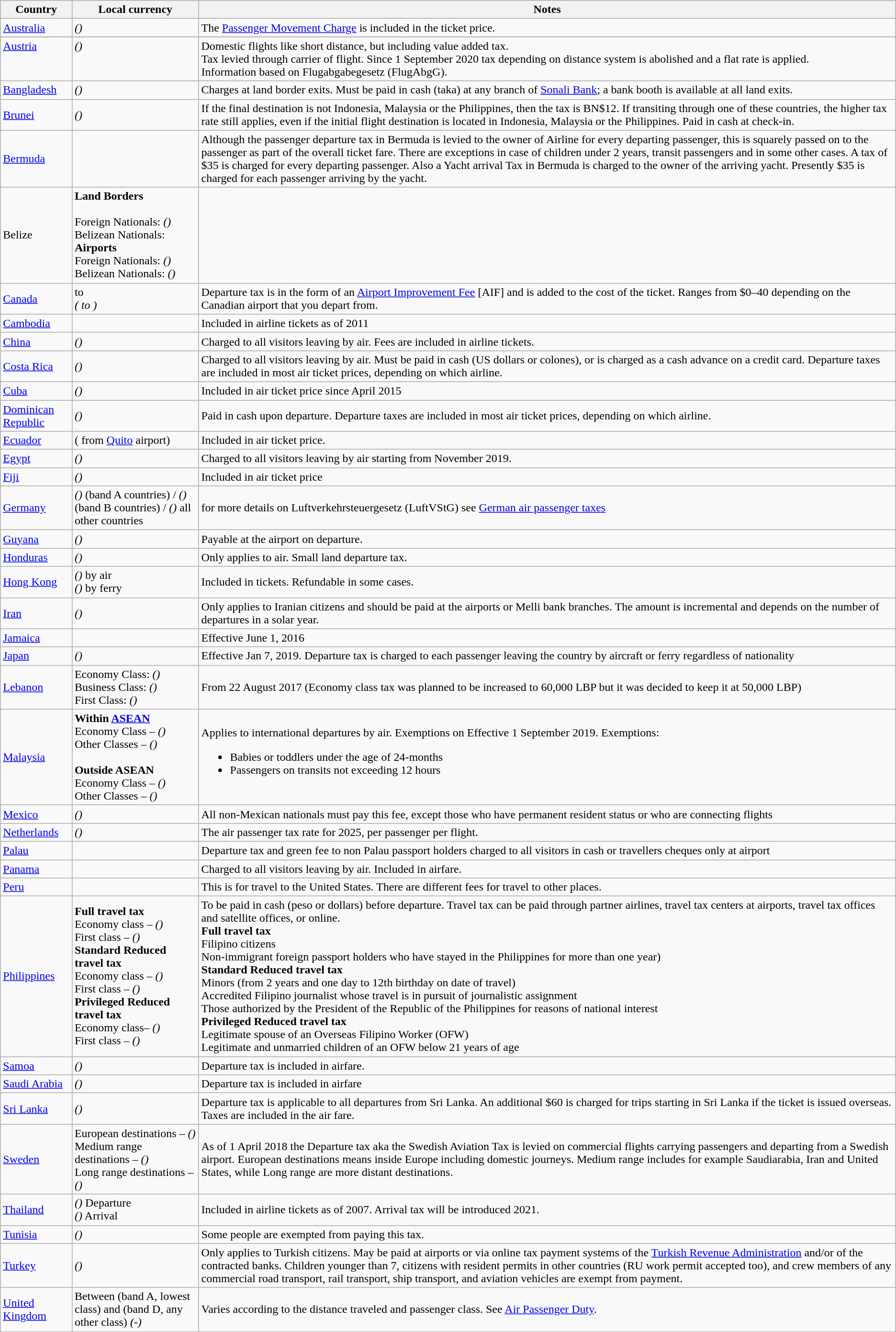<table class="wikitable sortable">
<tr>
<th>Country</th>
<th class="unsortable">Local currency</th>
<th class="unsortable">Notes</th>
</tr>
<tr>
<td><a href='#'>Australia</a></td>
<td> <em>()</em></td>
<td>The <a href='#'>Passenger Movement Charge</a> is included in the ticket price.</td>
</tr>
<tr>
</tr>
<tr Valign=Top>
<td><a href='#'>Austria</a></td>
<td> <em>()</em></td>
<td>Domestic flights like short distance, but including value added tax.<br>Tax levied through carrier of flight. Since 1 September 2020 tax depending on distance system is abolished and a flat rate is applied.<br>Information based on Flugabgabegesetz (FlugAbgG).</td>
</tr>
<tr>
<td><a href='#'>Bangladesh</a></td>
<td> <em>()</em></td>
<td>Charges at land border exits. Must be paid in cash (taka) at any branch of <a href='#'>Sonali Bank</a>; a bank booth is available at all land exits.</td>
</tr>
<tr>
<td><a href='#'>Brunei</a></td>
<td> <em>()</em></td>
<td>If the final destination is not Indonesia, Malaysia or the Philippines, then the tax is BN$12. If transiting through one of these countries, the higher tax rate still applies, even if the initial flight destination is located in Indonesia, Malaysia or the Philippines. Paid in cash at check-in.</td>
</tr>
<tr>
<td><a href='#'>Bermuda</a></td>
<td></td>
<td>Although the passenger departure tax in Bermuda is levied to the owner of Airline for every departing passenger, this is squarely passed on to the passenger as part of the overall ticket fare. There are exceptions in case of children under 2 years, transit passengers and in some other cases. A tax of $35 is charged for every departing passenger. Also a Yacht arrival Tax in Bermuda is charged to the owner of the arriving yacht. Presently $35 is charged for each passenger arriving by the yacht.</td>
</tr>
<tr>
<td>Belize</td>
<td><strong>Land Borders</strong><br><br>Foreign Nationals:
 <em>()</em>
Belizean Nationals:
<br>
<strong>Airports</strong><br>
Foreign Nationals:
 <em>()</em>
Belizean Nationals:
 <em>()</em></td>
<td></td>
</tr>
<tr>
<td><a href='#'>Canada</a></td>
<td> to <br><em>( to )</em></td>
<td>Departure tax is in the form of an <a href='#'>Airport Improvement Fee</a> [AIF] and is added to the cost of the ticket. Ranges from $0–40 depending on the Canadian airport that you depart from.</td>
</tr>
<tr>
<td><a href='#'>Cambodia</a></td>
<td></td>
<td>Included in airline tickets as of 2011</td>
</tr>
<tr>
<td><a href='#'>China</a></td>
<td> <em>()</em></td>
<td>Charged to all visitors leaving by air. Fees are included in airline tickets.</td>
</tr>
<tr>
<td><a href='#'>Costa Rica</a></td>
<td> <em>()</em></td>
<td>Charged to all visitors leaving by air. Must be paid in cash (US dollars or colones), or is charged as a cash advance on a credit card. Departure taxes are included in most air ticket prices, depending on which airline.</td>
</tr>
<tr>
<td><a href='#'>Cuba</a></td>
<td> <em>()</em></td>
<td>Included in air ticket price since April 2015</td>
</tr>
<tr>
<td><a href='#'>Dominican Republic</a></td>
<td> <em>()</em></td>
<td>Paid in cash upon departure. Departure taxes are included in most air ticket prices, depending on which airline.</td>
</tr>
<tr>
<td><a href='#'>Ecuador</a></td>
<td> ( from <a href='#'>Quito</a> airport)</td>
<td>Included in air ticket price.</td>
</tr>
<tr>
<td><a href='#'>Egypt</a></td>
<td> <em>()</em></td>
<td>Charged to all visitors leaving by air starting from November 2019.</td>
</tr>
<tr>
<td><a href='#'>Fiji</a></td>
<td> <em>()</em></td>
<td>Included in air ticket price </td>
</tr>
<tr>
<td><a href='#'>Germany</a></td>
<td> <em>()</em> (band A countries) /  <em>()</em>(band B countries) / <em>()</em> all other countries</td>
<td>for more details on Luftverkehrsteuergesetz (LuftVStG) see <a href='#'>German air passenger taxes</a></td>
</tr>
<tr>
<td><a href='#'>Guyana</a></td>
<td> <em>()</em></td>
<td>Payable at the airport on departure.</td>
</tr>
<tr>
<td><a href='#'>Honduras</a></td>
<td> <em>()</em></td>
<td>Only applies to air.  Small land departure tax.</td>
</tr>
<tr>
<td><a href='#'>Hong Kong</a></td>
<td> <em>()</em> by air<br> <em>()</em> by ferry</td>
<td>Included in tickets. Refundable in some cases.</td>
</tr>
<tr>
<td><a href='#'>Iran</a></td>
<td> <em>()</em></td>
<td>Only applies to Iranian citizens and should be paid at the airports or Melli bank branches. The amount is incremental and depends on the number of departures in a solar year.</td>
</tr>
<tr>
<td><a href='#'>Jamaica</a></td>
<td></td>
<td>Effective June 1, 2016</td>
</tr>
<tr>
<td><a href='#'>Japan</a></td>
<td> <em>()</em></td>
<td>Effective Jan 7, 2019. Departure tax is charged to each passenger leaving the country by aircraft or ferry regardless of nationality </td>
</tr>
<tr>
<td><a href='#'>Lebanon</a></td>
<td>Economy Class:  <em>()</em><br>Business Class:  <em>()</em><br>First Class:  <em>()</em></td>
<td>From 22 August 2017 (Economy class tax was planned to be increased to 60,000 LBP but it was decided to keep it at 50,000 LBP)</td>
</tr>
<tr>
<td><a href='#'>Malaysia</a></td>
<td><strong>Within <a href='#'>ASEAN</a></strong><br>Economy Class –  <em>()</em><br>Other Classes –  <em>()</em><br><br><strong>Outside ASEAN</strong><br>Economy Class –  <em>()</em><br> Other Classes –  <em>()</em></td>
<td>Applies to international departures by air. Exemptions on Effective 1 September 2019. Exemptions:<br><ul><li>Babies or toddlers under the age of 24-months</li><li>Passengers on transits not exceeding 12 hours</li></ul></td>
</tr>
<tr>
<td><a href='#'>Mexico</a></td>
<td> <em>()</em></td>
<td>All non-Mexican nationals must pay this fee, except those who have permanent resident status or who are connecting flights </td>
</tr>
<tr>
<td><a href='#'>Netherlands</a></td>
<td> <em>()</em></td>
<td>The air passenger tax rate for 2025, per passenger per flight.</td>
</tr>
<tr>
<td><a href='#'>Palau</a></td>
<td></td>
<td>Departure tax and green fee to non Palau passport holders charged to all visitors in cash or travellers cheques only at airport</td>
</tr>
<tr>
<td><a href='#'>Panama</a></td>
<td></td>
<td>Charged to all visitors leaving by air. Included in airfare.</td>
</tr>
<tr>
<td><a href='#'>Peru</a></td>
<td></td>
<td>This is for travel to the United States. There are different fees for travel to other places.</td>
</tr>
<tr>
<td><a href='#'>Philippines</a></td>
<td><strong>Full travel tax</strong><br>Economy class –  <em>()</em><br>First class –  <em>()</em><br><strong>Standard Reduced travel tax</strong><br>Economy class –  <em>()</em><br>First class –  <em>()</em><br><strong>Privileged Reduced travel tax</strong><br>Economy class–  <em>()</em><br>First class –  <em>()</em></td>
<td>To be paid in cash (peso or dollars) before departure. Travel tax can be paid through partner airlines, travel tax centers at airports, travel tax offices and satellite offices, or online.<br><strong>Full travel tax</strong><br>Filipino citizens<br>Non-immigrant foreign passport holders who have stayed in the Philippines for more than one year)<br><strong>Standard Reduced travel tax</strong><br>Minors (from 2 years and one day to 12th birthday on date of travel)<br>Accredited Filipino journalist whose travel is in pursuit of journalistic assignment<br>Those authorized by the President of the Republic of the Philippines for reasons of national interest<br><strong>Privileged Reduced travel tax</strong><br>Legitimate spouse of an Overseas Filipino Worker (OFW)<br>Legitimate and unmarried children of an OFW below 21 years of age</td>
</tr>
<tr>
<td><a href='#'>Samoa</a></td>
<td> <em>()</em></td>
<td>Departure tax is included in airfare.</td>
</tr>
<tr>
<td><a href='#'>Saudi Arabia</a></td>
<td> <em>()</em></td>
<td>Departure tax is included in airfare</td>
</tr>
<tr>
<td><a href='#'>Sri Lanka</a></td>
<td> <em>()</em></td>
<td>Departure tax is applicable to all departures from Sri Lanka.  An additional $60 is charged for trips starting in Sri Lanka if the ticket is issued overseas. Taxes are included in the air fare.</td>
</tr>
<tr>
<td><a href='#'>Sweden</a></td>
<td>European destinations –  <em>()</em><br>Medium range destinations –  <em>()</em><br>Long range destinations –  <em>()</em></td>
<td>As of 1 April 2018 the Departure tax aka the Swedish Aviation Tax is levied on commercial flights carrying passengers and departing from a Swedish airport. European destinations means inside Europe including domestic journeys. Medium range includes for example Saudiarabia, Iran and United States, while Long range are more distant destinations.</td>
</tr>
<tr>
<td><a href='#'>Thailand</a></td>
<td> <em>()</em> Departure<br> <em>()</em> Arrival</td>
<td>Included in airline tickets as of 2007. Arrival tax will be introduced 2021.</td>
</tr>
<tr>
<td><a href='#'>Tunisia</a></td>
<td> <em>()</em> </td>
<td>Some people are exempted from paying this tax.</td>
</tr>
<tr>
<td><a href='#'>Turkey</a></td>
<td> <em>()</em></td>
<td>Only applies to Turkish citizens. May be paid at airports or via online tax payment systems of the <a href='#'>Turkish Revenue Administration</a> and/or of the contracted banks. Children younger than 7, citizens with resident permits in other countries (RU work permit accepted too), and crew members of any commercial road transport, rail transport, ship transport, and aviation vehicles are exempt from payment.</td>
</tr>
<tr>
<td><a href='#'>United Kingdom</a></td>
<td>Between   (band A, lowest class) and  (band D, any other class) <em>(-)</em></td>
<td>Varies according to the distance traveled and passenger class. See <a href='#'>Air Passenger Duty</a>.</td>
</tr>
</table>
